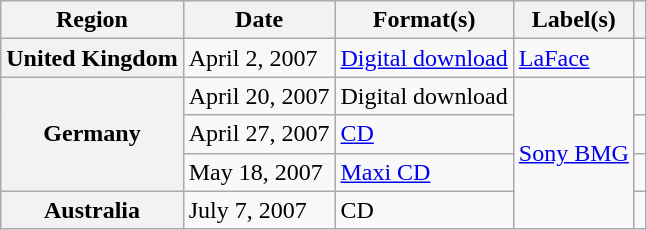<table class="wikitable plainrowheaders">
<tr>
<th scope="col">Region</th>
<th scope="col">Date</th>
<th scope="col">Format(s)</th>
<th scope="col">Label(s)</th>
<th scope="col"></th>
</tr>
<tr>
<th scope="row">United Kingdom</th>
<td>April 2, 2007</td>
<td><a href='#'>Digital download</a></td>
<td><a href='#'>LaFace</a></td>
<td></td>
</tr>
<tr>
<th scope="row" rowspan="3">Germany</th>
<td>April 20, 2007</td>
<td>Digital download </td>
<td rowspan="4"><a href='#'>Sony BMG</a></td>
<td></td>
</tr>
<tr>
<td>April 27, 2007</td>
<td><a href='#'>CD</a></td>
<td></td>
</tr>
<tr>
<td>May 18, 2007</td>
<td><a href='#'>Maxi CD</a></td>
<td></td>
</tr>
<tr>
<th scope="row">Australia</th>
<td>July 7, 2007</td>
<td>CD</td>
<td></td>
</tr>
</table>
